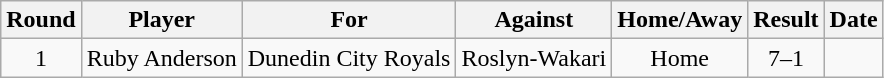<table class="wikitable">
<tr>
<th>Round</th>
<th>Player</th>
<th>For</th>
<th>Against</th>
<th>Home/Away</th>
<th style="text-align:center">Result</th>
<th>Date</th>
</tr>
<tr>
<td style="text-align:center">1</td>
<td>Ruby Anderson</td>
<td>Dunedin City Royals</td>
<td>Roslyn-Wakari</td>
<td style="text-align:center">Home</td>
<td style="text-align:center">7–1</td>
<td></td>
</tr>
</table>
